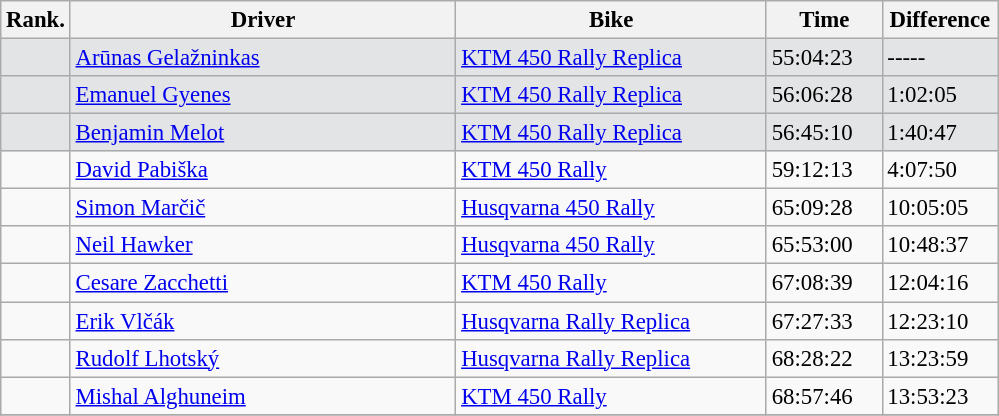<table class="wikitable" style="font-size:95%">
<tr>
<th>Rank.</th>
<th width="250px">Driver</th>
<th width="200px">Bike</th>
<th width="70px">Time</th>
<th width="70px">Difference</th>
</tr>
<tr bgcolor=#E3E4E5>
<td></td>
<td> <a href='#'>Arūnas Gelažninkas</a></td>
<td><a href='#'>KTM 450 Rally Replica</a></td>
<td>55:04:23</td>
<td>-----</td>
</tr>
<tr bgcolor=#E3E4E5>
<td></td>
<td> <a href='#'>Emanuel Gyenes</a></td>
<td><a href='#'>KTM 450 Rally Replica</a></td>
<td>56:06:28</td>
<td>1:02:05</td>
</tr>
<tr bgcolor=#E3E4E5>
<td></td>
<td> <a href='#'>Benjamin Melot</a></td>
<td><a href='#'>KTM 450 Rally Replica</a></td>
<td>56:45:10</td>
<td>1:40:47</td>
</tr>
<tr>
<td></td>
<td> <a href='#'>David Pabiška</a></td>
<td><a href='#'>KTM 450 Rally</a></td>
<td>59:12:13</td>
<td>4:07:50</td>
</tr>
<tr>
<td></td>
<td> <a href='#'>Simon Marčič</a></td>
<td><a href='#'>Husqvarna 450 Rally</a></td>
<td>65:09:28</td>
<td>10:05:05</td>
</tr>
<tr>
<td></td>
<td> <a href='#'>Neil Hawker</a></td>
<td><a href='#'>Husqvarna 450 Rally</a></td>
<td>65:53:00</td>
<td>10:48:37</td>
</tr>
<tr>
<td></td>
<td> <a href='#'>Cesare Zacchetti</a></td>
<td><a href='#'>KTM 450 Rally</a></td>
<td>67:08:39</td>
<td>12:04:16</td>
</tr>
<tr>
<td></td>
<td> <a href='#'>Erik Vlčák</a></td>
<td><a href='#'>Husqvarna Rally Replica</a></td>
<td>67:27:33</td>
<td>12:23:10</td>
</tr>
<tr>
<td></td>
<td> <a href='#'>Rudolf Lhotský</a></td>
<td><a href='#'>Husqvarna Rally Replica</a></td>
<td>68:28:22</td>
<td>13:23:59</td>
</tr>
<tr>
<td></td>
<td> <a href='#'>Mishal Alghuneim</a></td>
<td><a href='#'>KTM 450 Rally</a></td>
<td>68:57:46</td>
<td>13:53:23</td>
</tr>
<tr>
</tr>
</table>
